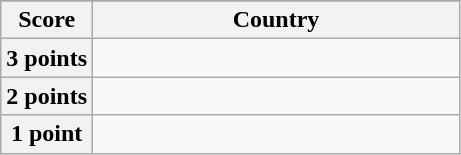<table class="wikitable">
<tr>
</tr>
<tr>
<th scope="col" width="20%">Score</th>
<th scope="col">Country</th>
</tr>
<tr>
<th scope="row">3 points</th>
<td></td>
</tr>
<tr>
<th scope="row">2 points</th>
<td></td>
</tr>
<tr>
<th scope="row">1 point</th>
<td></td>
</tr>
</table>
